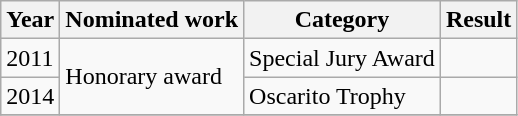<table class="wikitable sortable">
<tr>
<th>Year</th>
<th>Nominated work</th>
<th>Category</th>
<th>Result</th>
</tr>
<tr>
<td>2011</td>
<td rowspan="2">Honorary award</td>
<td>Special Jury Award</td>
<td></td>
</tr>
<tr>
<td>2014</td>
<td>Oscarito Trophy</td>
<td></td>
</tr>
<tr>
</tr>
</table>
